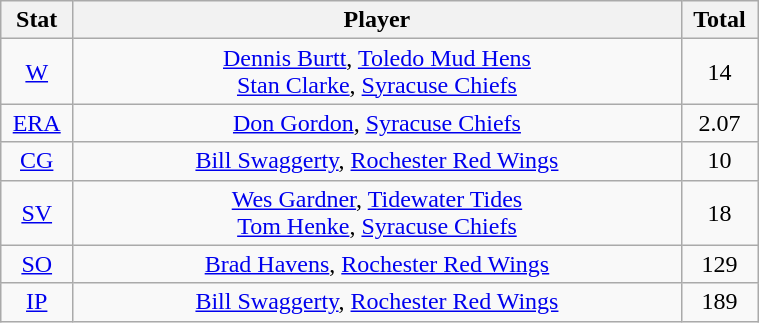<table class="wikitable" width="40%" style="text-align:center;">
<tr>
<th width="5%">Stat</th>
<th width="60%">Player</th>
<th width="5%">Total</th>
</tr>
<tr>
<td><a href='#'>W</a></td>
<td><a href='#'>Dennis Burtt</a>, <a href='#'>Toledo Mud Hens</a> <br> <a href='#'>Stan Clarke</a>, <a href='#'>Syracuse Chiefs</a></td>
<td>14</td>
</tr>
<tr>
<td><a href='#'>ERA</a></td>
<td><a href='#'>Don Gordon</a>, <a href='#'>Syracuse Chiefs</a></td>
<td>2.07</td>
</tr>
<tr>
<td><a href='#'>CG</a></td>
<td><a href='#'>Bill Swaggerty</a>, <a href='#'>Rochester Red Wings</a></td>
<td>10</td>
</tr>
<tr>
<td><a href='#'>SV</a></td>
<td><a href='#'>Wes Gardner</a>, <a href='#'>Tidewater Tides</a> <br> <a href='#'>Tom Henke</a>, <a href='#'>Syracuse Chiefs</a></td>
<td>18</td>
</tr>
<tr>
<td><a href='#'>SO</a></td>
<td><a href='#'>Brad Havens</a>, <a href='#'>Rochester Red Wings</a></td>
<td>129</td>
</tr>
<tr>
<td><a href='#'>IP</a></td>
<td><a href='#'>Bill Swaggerty</a>, <a href='#'>Rochester Red Wings</a></td>
<td>189</td>
</tr>
</table>
